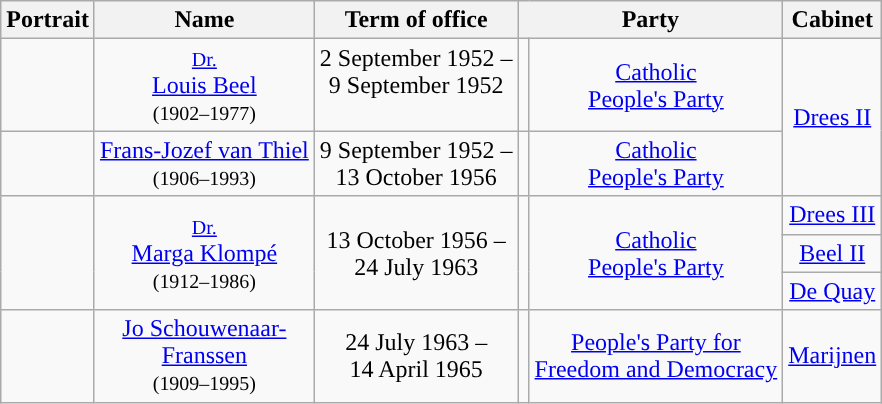<table class="wikitable" style="text-align:center">
<tr>
<th>Portrait</th>
<th>Name <br> </th>
<th>Term of office</th>
<th colspan=2>Party</th>
<th>Cabinet</th>
</tr>
<tr>
<td></td>
<td><small><a href='#'>Dr.</a></small> <br> <a href='#'>Louis Beel</a> <br> <small>(1902–1977)</small> <br> <small></small></td>
<td>2 September 1952 – <br> 9 September 1952 <br>  <br> </td>
<td style="background:"></td>
<td><a href='#'>Catholic <br> People's Party</a></td>
<td rowspan=2><a href='#'>Drees II</a> <br></td>
</tr>
<tr>
<td></td>
<td><a href='#'>Frans-Jozef van Thiel</a> <br> <small>(1906–1993)</small></td>
<td>9 September 1952 – <br> 13 October 1956</td>
<td style="background:"></td>
<td><a href='#'>Catholic <br> People's Party</a></td>
</tr>
<tr>
<td rowspan=3></td>
<td rowspan=3><small><a href='#'>Dr.</a></small> <br> <a href='#'>Marga Klompé</a> <br> <small>(1912–1986)</small></td>
<td rowspan=3>13 October 1956 – <br> 24 July 1963</td>
<td rowspan=3 style="background:"></td>
<td rowspan=3><a href='#'>Catholic <br> People's Party</a></td>
<td><a href='#'>Drees III</a> <br></td>
</tr>
<tr>
<td><a href='#'>Beel II</a> <br></td>
</tr>
<tr>
<td><a href='#'>De Quay</a> <br></td>
</tr>
<tr>
<td></td>
<td><a href='#'>Jo Schouwenaar-<br>Franssen</a> <br> <small>(1909–1995)</small></td>
<td>24 July 1963 – <br> 14 April 1965</td>
<td style="background:"></td>
<td><a href='#'>People's Party for <br> Freedom and Democracy</a></td>
<td><a href='#'>Marijnen</a> <br></td>
</tr>
</table>
